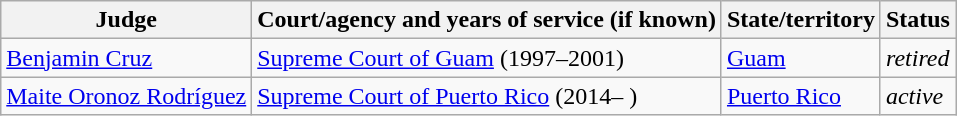<table class="wikitable sortable">
<tr>
<th>Judge</th>
<th>Court/agency and years of service (if known)</th>
<th>State/territory</th>
<th>Status</th>
</tr>
<tr>
<td><a href='#'>Benjamin Cruz</a></td>
<td><a href='#'>Supreme Court of Guam</a> (1997–2001)</td>
<td><a href='#'>Guam</a></td>
<td><em>retired</em></td>
</tr>
<tr>
<td><a href='#'>Maite Oronoz Rodríguez</a></td>
<td><a href='#'>Supreme Court of Puerto Rico</a> (2014– )</td>
<td><a href='#'>Puerto Rico</a></td>
<td><em>active</em></td>
</tr>
</table>
